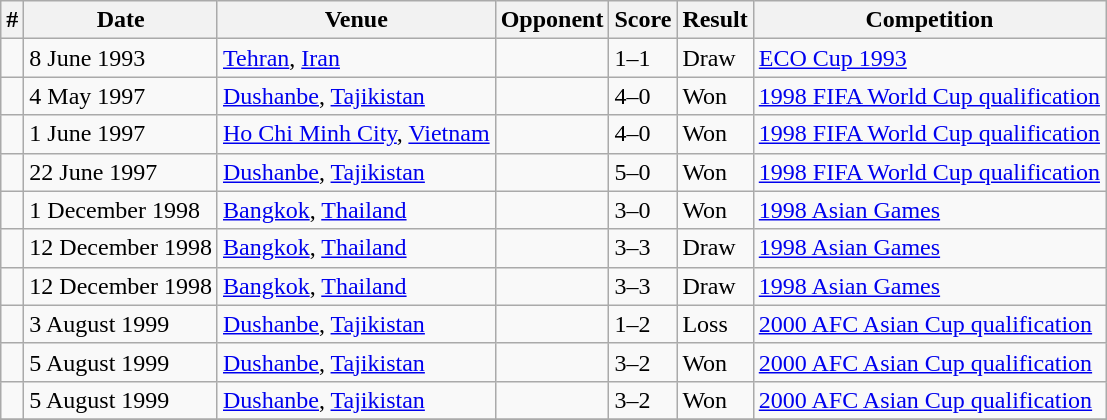<table class="wikitable">
<tr>
<th>#</th>
<th>Date</th>
<th>Venue</th>
<th>Opponent</th>
<th>Score</th>
<th>Result</th>
<th>Competition</th>
</tr>
<tr>
<td></td>
<td>8 June 1993</td>
<td><a href='#'>Tehran</a>, <a href='#'>Iran</a></td>
<td></td>
<td>1–1</td>
<td>Draw</td>
<td><a href='#'>ECO Cup 1993</a></td>
</tr>
<tr>
<td></td>
<td>4 May 1997</td>
<td><a href='#'>Dushanbe</a>, <a href='#'>Tajikistan</a></td>
<td></td>
<td>4–0</td>
<td>Won</td>
<td><a href='#'>1998 FIFA World Cup qualification</a></td>
</tr>
<tr>
<td></td>
<td>1 June 1997</td>
<td><a href='#'>Ho Chi Minh City</a>, <a href='#'>Vietnam</a></td>
<td></td>
<td>4–0</td>
<td>Won</td>
<td><a href='#'>1998 FIFA World Cup qualification</a></td>
</tr>
<tr>
<td></td>
<td>22 June 1997</td>
<td><a href='#'>Dushanbe</a>, <a href='#'>Tajikistan</a></td>
<td></td>
<td>5–0</td>
<td>Won</td>
<td><a href='#'>1998 FIFA World Cup qualification</a></td>
</tr>
<tr>
<td></td>
<td>1 December 1998</td>
<td><a href='#'>Bangkok</a>, <a href='#'>Thailand</a></td>
<td></td>
<td>3–0</td>
<td>Won</td>
<td><a href='#'>1998 Asian Games</a></td>
</tr>
<tr>
<td></td>
<td>12 December 1998</td>
<td><a href='#'>Bangkok</a>, <a href='#'>Thailand</a></td>
<td></td>
<td>3–3</td>
<td>Draw</td>
<td><a href='#'>1998 Asian Games</a></td>
</tr>
<tr>
<td></td>
<td>12 December 1998</td>
<td><a href='#'>Bangkok</a>, <a href='#'>Thailand</a></td>
<td></td>
<td>3–3</td>
<td>Draw</td>
<td><a href='#'>1998 Asian Games</a></td>
</tr>
<tr>
<td></td>
<td>3 August 1999</td>
<td><a href='#'>Dushanbe</a>, <a href='#'>Tajikistan</a></td>
<td></td>
<td>1–2</td>
<td>Loss</td>
<td><a href='#'>2000 AFC Asian Cup qualification</a></td>
</tr>
<tr>
<td></td>
<td>5 August 1999</td>
<td><a href='#'>Dushanbe</a>, <a href='#'>Tajikistan</a></td>
<td></td>
<td>3–2</td>
<td>Won</td>
<td><a href='#'>2000 AFC Asian Cup qualification</a></td>
</tr>
<tr>
<td></td>
<td>5 August 1999</td>
<td><a href='#'>Dushanbe</a>, <a href='#'>Tajikistan</a></td>
<td></td>
<td>3–2</td>
<td>Won</td>
<td><a href='#'>2000 AFC Asian Cup qualification</a></td>
</tr>
<tr>
</tr>
</table>
